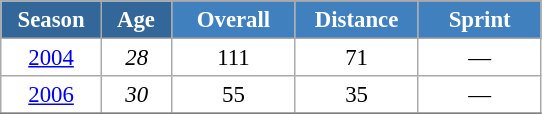<table class="wikitable" style="font-size:95%; text-align:center; border:grey solid 1px; border-collapse:collapse; background:#ffffff;">
<tr>
<th style="background-color:#369; color:white; width:60px;" rowspan="2"> Season </th>
<th style="background-color:#369; color:white; width:40px;" rowspan="2"> Age </th>
</tr>
<tr>
<th style="background-color:#4180be; color:white; width:75px;">Overall</th>
<th style="background-color:#4180be; color:white; width:75px;">Distance</th>
<th style="background-color:#4180be; color:white; width:75px;">Sprint</th>
</tr>
<tr>
<td><a href='#'>2004</a></td>
<td><em>28</em></td>
<td>111</td>
<td>71</td>
<td>—</td>
</tr>
<tr>
<td><a href='#'>2006</a></td>
<td><em>30</em></td>
<td>55</td>
<td>35</td>
<td>—</td>
</tr>
<tr>
</tr>
</table>
